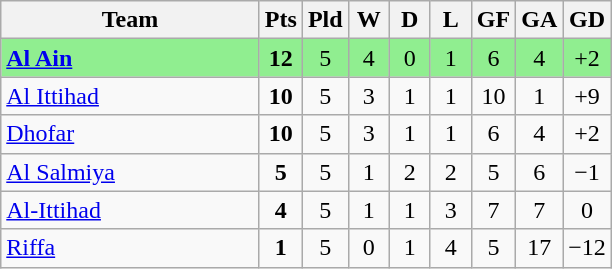<table class="wikitable" style="text-align: center;">
<tr>
<th width="165">Team</th>
<th width="20">Pts</th>
<th width="20">Pld</th>
<th width="20">W</th>
<th width="20">D</th>
<th width="20">L</th>
<th width="20">GF</th>
<th width="20">GA</th>
<th width="20">GD</th>
</tr>
<tr bgcolor=lightgreen>
<td style="text-align:left;"> <strong><a href='#'>Al Ain</a></strong></td>
<td><strong>12</strong></td>
<td>5</td>
<td>4</td>
<td>0</td>
<td>1</td>
<td>6</td>
<td>4</td>
<td>+2</td>
</tr>
<tr>
<td style="text-align:left;"> <a href='#'>Al Ittihad</a></td>
<td><strong>10</strong></td>
<td>5</td>
<td>3</td>
<td>1</td>
<td>1</td>
<td>10</td>
<td>1</td>
<td>+9</td>
</tr>
<tr>
<td style="text-align:left;"> <a href='#'>Dhofar</a></td>
<td><strong>10</strong></td>
<td>5</td>
<td>3</td>
<td>1</td>
<td>1</td>
<td>6</td>
<td>4</td>
<td>+2</td>
</tr>
<tr>
<td style="text-align:left;"> <a href='#'>Al Salmiya</a></td>
<td><strong>5</strong></td>
<td>5</td>
<td>1</td>
<td>2</td>
<td>2</td>
<td>5</td>
<td>6</td>
<td>−1</td>
</tr>
<tr>
<td style="text-align:left;"> <a href='#'>Al-Ittihad</a></td>
<td><strong>4</strong></td>
<td>5</td>
<td>1</td>
<td>1</td>
<td>3</td>
<td>7</td>
<td>7</td>
<td>0</td>
</tr>
<tr>
<td style="text-align:left;"> <a href='#'>Riffa</a></td>
<td><strong>1</strong></td>
<td>5</td>
<td>0</td>
<td>1</td>
<td>4</td>
<td>5</td>
<td>17</td>
<td>−12</td>
</tr>
</table>
